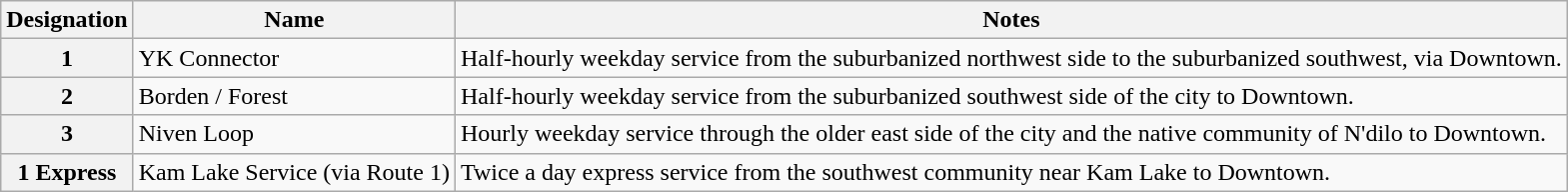<table class="wikitable">
<tr>
<th>Designation</th>
<th>Name</th>
<th>Notes</th>
</tr>
<tr>
<th>1</th>
<td>YK Connector</td>
<td>Half-hourly weekday service from the suburbanized northwest side to the suburbanized southwest, via Downtown.</td>
</tr>
<tr>
<th>2</th>
<td>Borden / Forest</td>
<td>Half-hourly weekday service from the suburbanized southwest side of the city to Downtown.</td>
</tr>
<tr>
<th>3</th>
<td>Niven Loop</td>
<td>Hourly weekday service through the older east side of the city and the native community of N'dilo to Downtown.</td>
</tr>
<tr>
<th>1 Express</th>
<td>Kam Lake Service (via Route 1)</td>
<td>Twice a day express service from the southwest community near Kam Lake to Downtown.</td>
</tr>
</table>
